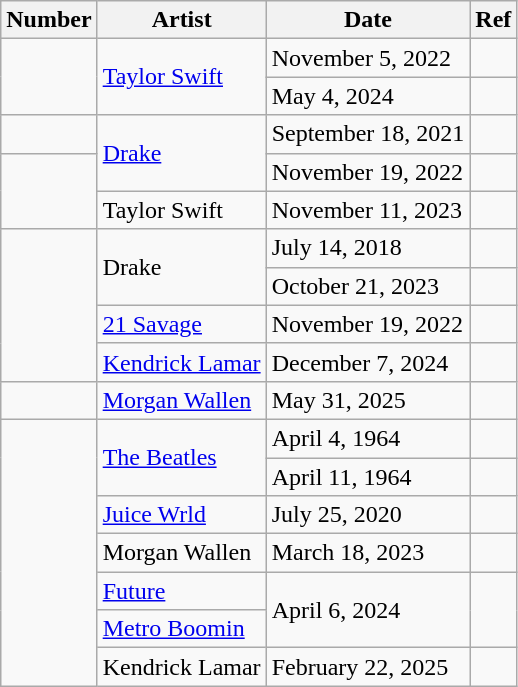<table class="wikitable">
<tr>
<th>Number</th>
<th>Artist</th>
<th>Date</th>
<th>Ref</th>
</tr>
<tr>
<td rowspan="2"></td>
<td rowspan="2"><a href='#'>Taylor Swift</a></td>
<td>November 5, 2022</td>
<td></td>
</tr>
<tr>
<td>May 4, 2024</td>
<td></td>
</tr>
<tr>
<td></td>
<td rowspan="2"><a href='#'>Drake</a></td>
<td>September 18, 2021</td>
<td></td>
</tr>
<tr>
<td rowspan="2"></td>
<td>November 19, 2022</td>
<td></td>
</tr>
<tr>
<td>Taylor Swift</td>
<td>November 11, 2023</td>
<td></td>
</tr>
<tr>
<td rowspan="4"></td>
<td rowspan="2">Drake</td>
<td>July 14, 2018</td>
<td></td>
</tr>
<tr>
<td>October 21, 2023</td>
<td></td>
</tr>
<tr>
<td><a href='#'>21 Savage</a></td>
<td>November 19, 2022</td>
<td></td>
</tr>
<tr>
<td><a href='#'>Kendrick Lamar</a></td>
<td>December 7, 2024</td>
<td></td>
</tr>
<tr>
<td></td>
<td><a href='#'>Morgan Wallen</a></td>
<td>May 31, 2025</td>
<td></td>
</tr>
<tr>
<td rowspan="7"></td>
<td rowspan="2"><a href='#'>The Beatles</a></td>
<td>April 4, 1964</td>
<td></td>
</tr>
<tr>
<td>April 11, 1964</td>
<td></td>
</tr>
<tr>
<td><a href='#'>Juice Wrld</a></td>
<td>July 25, 2020</td>
<td></td>
</tr>
<tr>
<td>Morgan Wallen</td>
<td>March 18, 2023</td>
<td></td>
</tr>
<tr>
<td><a href='#'>Future</a></td>
<td rowspan="2">April 6, 2024</td>
<td rowspan="2"></td>
</tr>
<tr>
<td><a href='#'>Metro Boomin</a></td>
</tr>
<tr>
<td>Kendrick Lamar</td>
<td>February 22, 2025</td>
<td></td>
</tr>
</table>
